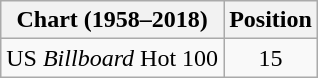<table class="wikitable">
<tr>
<th>Chart (1958–2018)</th>
<th>Position</th>
</tr>
<tr>
<td>US <em>Billboard</em> Hot 100</td>
<td style="text-align:center;">15</td>
</tr>
</table>
